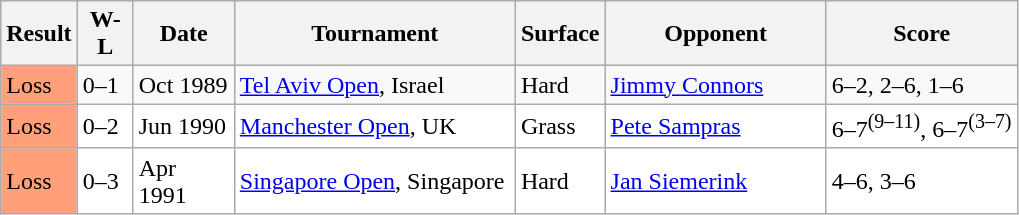<table class="sortable wikitable">
<tr>
<th style="width:40px">Result</th>
<th style="width:30px" class="unsortable">W-L</th>
<th style="width:60px">Date</th>
<th style="width:180px">Tournament</th>
<th style="width:50px">Surface</th>
<th style="width:140px">Opponent</th>
<th style="width:120px" class="unsortable">Score</th>
</tr>
<tr>
<td style="background:#ffa07a;">Loss</td>
<td>0–1</td>
<td>Oct 1989</td>
<td><a href='#'>Tel Aviv Open</a>, Israel</td>
<td>Hard</td>
<td> <a href='#'>Jimmy Connors</a></td>
<td>6–2, 2–6, 1–6</td>
</tr>
<tr bgcolor="#ffffff">
<td style="background:#ffa07a;">Loss</td>
<td>0–2</td>
<td>Jun 1990</td>
<td><a href='#'>Manchester Open</a>, UK</td>
<td>Grass</td>
<td> <a href='#'>Pete Sampras</a></td>
<td>6–7<sup>(9–11)</sup>, 6–7<sup>(3–7)</sup></td>
</tr>
<tr bgcolor="#ffffff">
<td style="background:#ffa07a;">Loss</td>
<td>0–3</td>
<td>Apr 1991</td>
<td><a href='#'>Singapore Open</a>, Singapore</td>
<td>Hard</td>
<td> <a href='#'>Jan Siemerink</a></td>
<td>4–6, 3–6</td>
</tr>
</table>
